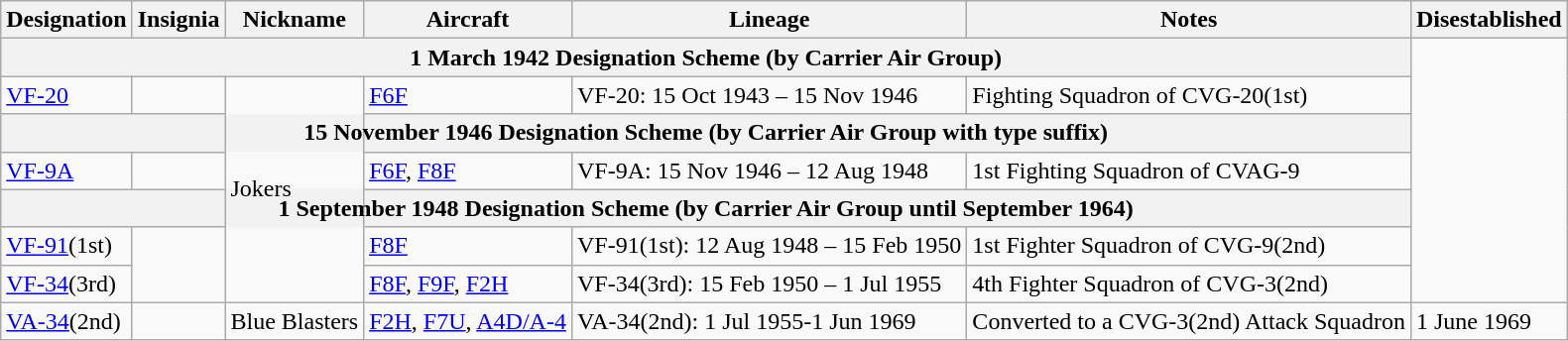<table class="wikitable">
<tr>
<th>Designation</th>
<th>Insignia</th>
<th>Nickname</th>
<th>Aircraft</th>
<th>Lineage</th>
<th>Notes</th>
<th>Disestablished</th>
</tr>
<tr>
<th colspan=6>1 March 1942 Designation Scheme (by Carrier Air Group)</th>
</tr>
<tr>
<td><a href='#'>VF-20</a></td>
<td><br></td>
<td rowspan="6">Jokers</td>
<td><a href='#'>F6F</a></td>
<td>VF-20: 15 Oct 1943 – 15 Nov 1946</td>
<td>Fighting Squadron of CVG-20(1st)</td>
</tr>
<tr>
<th colspan=6>15 November 1946 Designation Scheme (by Carrier Air Group with type suffix)</th>
</tr>
<tr>
<td><a href='#'>VF-9A</a></td>
<td></td>
<td><a href='#'>F6F</a>, <a href='#'>F8F</a></td>
<td>VF-9A: 15 Nov 1946 – 12 Aug 1948</td>
<td>1st Fighting Squadron of CVAG-9</td>
</tr>
<tr>
<th colspan=6>1 September 1948 Designation Scheme (by Carrier Air Group until September 1964)</th>
</tr>
<tr>
<td><a href='#'>VF-91</a>(1st)</td>
<td rowspan="2"></td>
<td><a href='#'>F8F</a></td>
<td style="white-space: nowrap;">VF-91(1st): 12 Aug 1948 – 15 Feb 1950</td>
<td>1st Fighter Squadron of CVG-9(2nd)</td>
</tr>
<tr>
<td><a href='#'>VF-34</a>(3rd)</td>
<td><a href='#'>F8F</a>, <a href='#'>F9F</a>, <a href='#'>F2H</a></td>
<td>VF-34(3rd): 15 Feb 1950 – 1 Jul 1955</td>
<td>4th Fighter Squadron of CVG-3(2nd)</td>
</tr>
<tr>
<td><a href='#'>VA-34</a>(2nd)</td>
<td></td>
<td>Blue Blasters</td>
<td><a href='#'>F2H</a>, <a href='#'>F7U</a>, <a href='#'>A4D/A-4</a></td>
<td>VA-34(2nd): 1 Jul 1955-1 Jun 1969</td>
<td>Converted to a CVG-3(2nd) Attack Squadron</td>
<td>1 June 1969</td>
</tr>
</table>
